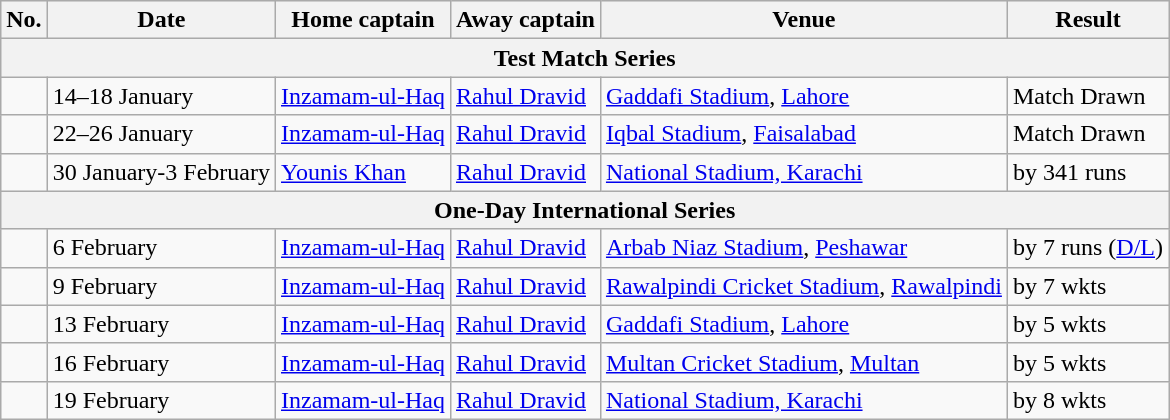<table class="wikitable">
<tr style="background:#efefef;">
<th>No.</th>
<th>Date</th>
<th>Home captain</th>
<th>Away captain</th>
<th>Venue</th>
<th>Result</th>
</tr>
<tr>
<th colspan="6">Test Match Series</th>
</tr>
<tr>
<td></td>
<td>14–18 January</td>
<td><a href='#'>Inzamam-ul-Haq</a></td>
<td><a href='#'>Rahul Dravid</a></td>
<td><a href='#'>Gaddafi Stadium</a>, <a href='#'>Lahore</a></td>
<td>Match Drawn</td>
</tr>
<tr>
<td></td>
<td>22–26 January</td>
<td><a href='#'>Inzamam-ul-Haq</a></td>
<td><a href='#'>Rahul Dravid</a></td>
<td><a href='#'>Iqbal Stadium</a>, <a href='#'>Faisalabad</a></td>
<td>Match Drawn</td>
</tr>
<tr>
<td></td>
<td>30 January-3 February</td>
<td><a href='#'>Younis Khan</a></td>
<td><a href='#'>Rahul Dravid</a></td>
<td><a href='#'>National Stadium, Karachi</a></td>
<td> by 341 runs</td>
</tr>
<tr>
<th colspan="6">One-Day International Series</th>
</tr>
<tr>
<td></td>
<td>6 February</td>
<td><a href='#'>Inzamam-ul-Haq</a></td>
<td><a href='#'>Rahul Dravid</a></td>
<td><a href='#'>Arbab Niaz Stadium</a>, <a href='#'>Peshawar</a></td>
<td> by 7 runs (<a href='#'>D/L</a>)</td>
</tr>
<tr>
<td></td>
<td>9 February</td>
<td><a href='#'>Inzamam-ul-Haq</a></td>
<td><a href='#'>Rahul Dravid</a></td>
<td><a href='#'>Rawalpindi Cricket Stadium</a>, <a href='#'>Rawalpindi</a></td>
<td> by 7 wkts</td>
</tr>
<tr>
<td></td>
<td>13 February</td>
<td><a href='#'>Inzamam-ul-Haq</a></td>
<td><a href='#'>Rahul Dravid</a></td>
<td><a href='#'>Gaddafi Stadium</a>, <a href='#'>Lahore</a></td>
<td> by 5 wkts</td>
</tr>
<tr>
<td></td>
<td>16 February</td>
<td><a href='#'>Inzamam-ul-Haq</a></td>
<td><a href='#'>Rahul Dravid</a></td>
<td><a href='#'>Multan Cricket Stadium</a>, <a href='#'>Multan</a></td>
<td> by 5 wkts</td>
</tr>
<tr>
<td></td>
<td>19 February</td>
<td><a href='#'>Inzamam-ul-Haq</a></td>
<td><a href='#'>Rahul Dravid</a></td>
<td><a href='#'>National Stadium, Karachi</a></td>
<td> by 8 wkts</td>
</tr>
</table>
